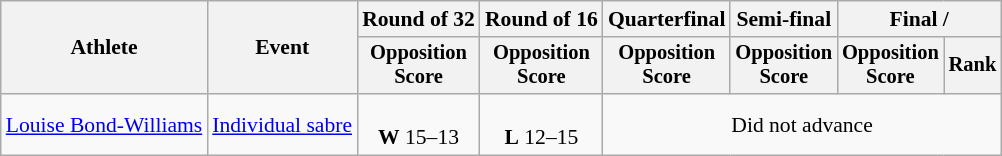<table class="wikitable" style="font-size:90%">
<tr>
<th rowspan="2">Athlete</th>
<th rowspan="2">Event</th>
<th>Round of 32</th>
<th>Round of 16</th>
<th>Quarterfinal</th>
<th>Semi-final</th>
<th colspan=2>Final / </th>
</tr>
<tr style="font-size:95%">
<th>Opposition <br> Score</th>
<th>Opposition <br> Score</th>
<th>Opposition <br> Score</th>
<th>Opposition <br> Score</th>
<th>Opposition <br> Score</th>
<th>Rank</th>
</tr>
<tr align=center>
<td align=left><a href='#'>Louise Bond-Williams</a></td>
<td align=left><a href='#'>Individual sabre</a></td>
<td><br><strong>W</strong> 15–13</td>
<td><br><strong>L</strong> 12–15</td>
<td colspan=4>Did not advance</td>
</tr>
</table>
